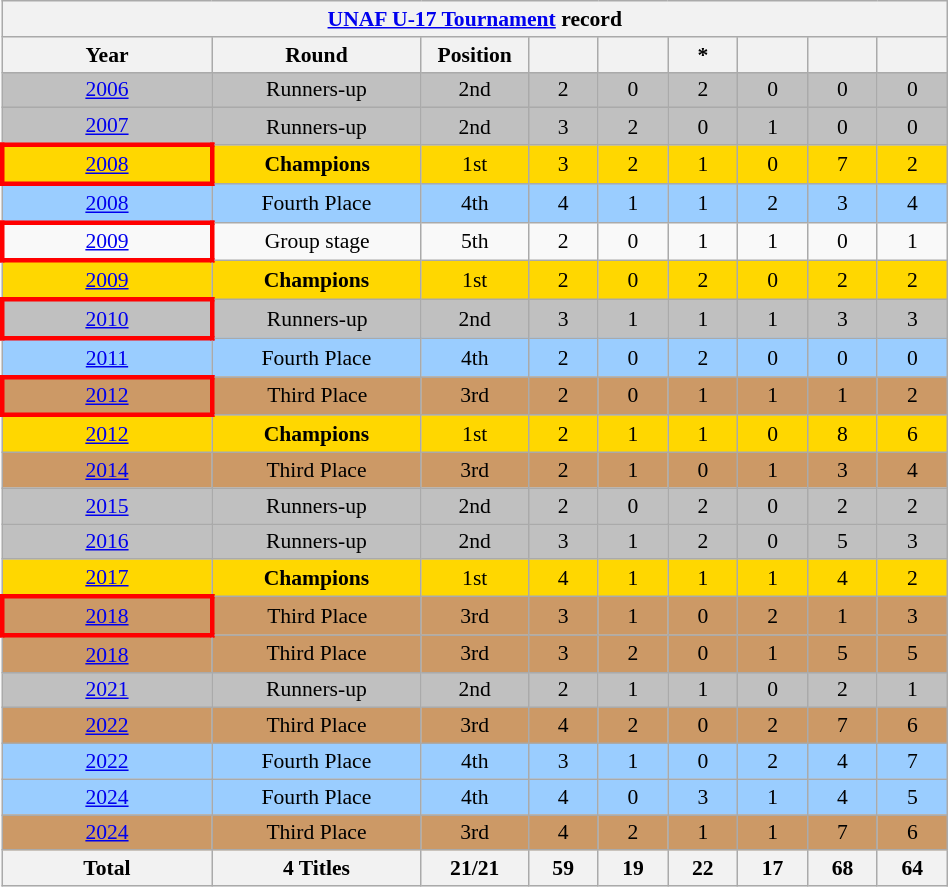<table class="wikitable" style="font-size:90%; text-align:center;" width="50%">
<tr>
<th colspan=9><a href='#'>UNAF U-17 Tournament</a> record</th>
</tr>
<tr>
<th width="15%">Year</th>
<th width="15%">Round</th>
<th width="5%">Position</th>
<th width="5%"></th>
<th width="5%"></th>
<th width="5%">*</th>
<th width="5%"></th>
<th width="5%"></th>
<th width="5%"></th>
</tr>
<tr bgcolor=silver>
<td> <a href='#'>2006</a></td>
<td>Runners-up</td>
<td>2nd</td>
<td>2</td>
<td>0</td>
<td>2</td>
<td>0</td>
<td>0</td>
<td>0</td>
</tr>
<tr bgcolor=silver>
<td> <a href='#'>2007</a></td>
<td>Runners-up</td>
<td>2nd</td>
<td>3</td>
<td>2</td>
<td>0</td>
<td>1</td>
<td>0</td>
<td>0</td>
</tr>
<tr bgcolor=gold>
<td style="border: 3px solid red"> <a href='#'>2008</a></td>
<td><strong>Champions</strong></td>
<td>1st</td>
<td>3</td>
<td>2</td>
<td>1</td>
<td>0</td>
<td>7</td>
<td>2</td>
</tr>
<tr bgcolor="#9acdff">
<td> <a href='#'>2008</a></td>
<td>Fourth Place</td>
<td>4th</td>
<td>4</td>
<td>1</td>
<td>1</td>
<td>2</td>
<td>3</td>
<td>4</td>
</tr>
<tr>
<td style="border: 3px solid red"> <a href='#'>2009</a></td>
<td>Group stage</td>
<td>5th</td>
<td>2</td>
<td>0</td>
<td>1</td>
<td>1</td>
<td>0</td>
<td>1</td>
</tr>
<tr bgcolor=gold>
<td> <a href='#'>2009</a></td>
<td><strong>Champions</strong></td>
<td>1st</td>
<td>2</td>
<td>0</td>
<td>2</td>
<td>0</td>
<td>2</td>
<td>2</td>
</tr>
<tr bgcolor=silver>
<td style="border: 3px solid red"> <a href='#'>2010</a></td>
<td>Runners-up</td>
<td>2nd</td>
<td>3</td>
<td>1</td>
<td>1</td>
<td>1</td>
<td>3</td>
<td>3</td>
</tr>
<tr bgcolor="#9acdff">
<td> <a href='#'>2011</a></td>
<td>Fourth Place</td>
<td>4th</td>
<td>2</td>
<td>0</td>
<td>2</td>
<td>0</td>
<td>0</td>
<td>0</td>
</tr>
<tr style="background:#cc9966;">
<td style="border: 3px solid red"> <a href='#'>2012</a></td>
<td>Third Place</td>
<td>3rd</td>
<td>2</td>
<td>0</td>
<td>1</td>
<td>1</td>
<td>1</td>
<td>2</td>
</tr>
<tr bgcolor=gold>
<td> <a href='#'>2012</a></td>
<td><strong>Champions</strong></td>
<td>1st</td>
<td>2</td>
<td>1</td>
<td>1</td>
<td>0</td>
<td>8</td>
<td>6</td>
</tr>
<tr style="background:#cc9966;">
<td> <a href='#'>2014</a></td>
<td>Third Place</td>
<td>3rd</td>
<td>2</td>
<td>1</td>
<td>0</td>
<td>1</td>
<td>3</td>
<td>4</td>
</tr>
<tr bgcolor=silver>
<td> <a href='#'>2015</a></td>
<td>Runners-up</td>
<td>2nd</td>
<td>2</td>
<td>0</td>
<td>2</td>
<td>0</td>
<td>2</td>
<td>2</td>
</tr>
<tr bgcolor=silver>
<td> <a href='#'>2016</a></td>
<td>Runners-up</td>
<td>2nd</td>
<td>3</td>
<td>1</td>
<td>2</td>
<td>0</td>
<td>5</td>
<td>3</td>
</tr>
<tr bgcolor=gold>
<td> <a href='#'>2017</a></td>
<td><strong>Champions</strong></td>
<td>1st</td>
<td>4</td>
<td>1</td>
<td>1</td>
<td>1</td>
<td>4</td>
<td>2</td>
</tr>
<tr style="background:#cc9966;">
<td style="border: 3px solid red"> <a href='#'>2018</a></td>
<td>Third Place</td>
<td>3rd</td>
<td>3</td>
<td>1</td>
<td>0</td>
<td>2</td>
<td>1</td>
<td>3</td>
</tr>
<tr style="background:#cc9966;">
<td> <a href='#'>2018</a></td>
<td>Third Place</td>
<td>3rd</td>
<td>3</td>
<td>2</td>
<td>0</td>
<td>1</td>
<td>5</td>
<td>5</td>
</tr>
<tr bgcolor=silver>
<td> <a href='#'>2021</a></td>
<td>Runners-up</td>
<td>2nd</td>
<td>2</td>
<td>1</td>
<td>1</td>
<td>0</td>
<td>2</td>
<td>1</td>
</tr>
<tr style="background:#cc9966;">
<td> <a href='#'>2022</a></td>
<td>Third Place</td>
<td>3rd</td>
<td>4</td>
<td>2</td>
<td>0</td>
<td>2</td>
<td>7</td>
<td>6</td>
</tr>
<tr bgcolor="#9acdff">
<td> <a href='#'>2022</a></td>
<td>Fourth Place</td>
<td>4th</td>
<td>3</td>
<td>1</td>
<td>0</td>
<td>2</td>
<td>4</td>
<td>7</td>
</tr>
<tr bgcolor="#9acdff">
<td> <a href='#'>2024</a></td>
<td>Fourth Place</td>
<td>4th</td>
<td>4</td>
<td>0</td>
<td>3</td>
<td>1</td>
<td>4</td>
<td>5</td>
</tr>
<tr style="background:#cc9966;">
<td> <a href='#'>2024</a></td>
<td>Third Place</td>
<td>3rd</td>
<td>4</td>
<td>2</td>
<td>1</td>
<td>1</td>
<td>7</td>
<td>6</td>
</tr>
<tr>
<th>Total</th>
<th>4 Titles</th>
<th>21/21</th>
<th>59</th>
<th>19</th>
<th>22</th>
<th>17</th>
<th>68</th>
<th>64</th>
</tr>
</table>
